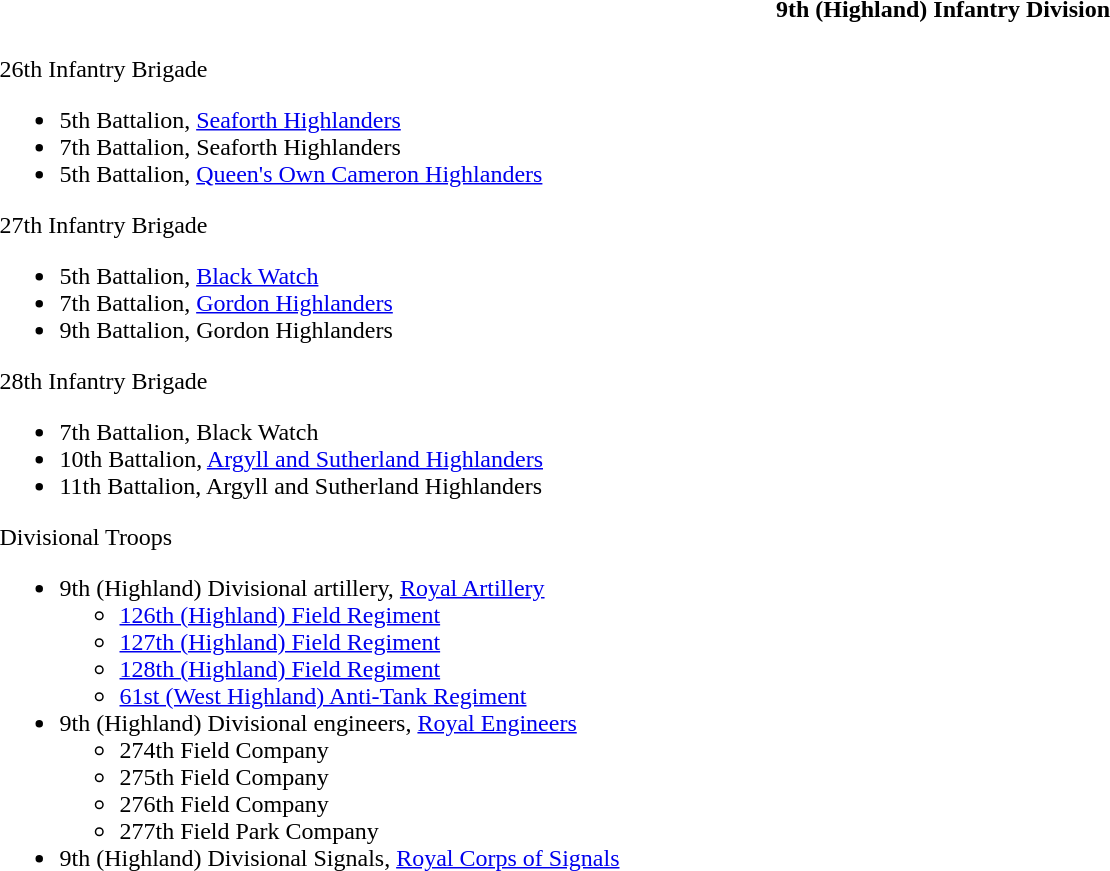<table class="toccolours collapsible collapsed" style="width:100%; background:transparent;">
<tr>
<th colspan=>9th (Highland) Infantry Division</th>
</tr>
<tr>
<td colspan="2"><br>26th Infantry Brigade<ul><li>5th Battalion, <a href='#'>Seaforth Highlanders</a></li><li>7th Battalion, Seaforth Highlanders</li><li>5th Battalion, <a href='#'>Queen's Own Cameron Highlanders</a></li></ul>27th Infantry Brigade<ul><li>5th Battalion, <a href='#'>Black Watch</a></li><li>7th Battalion, <a href='#'>Gordon Highlanders</a></li><li>9th Battalion, Gordon Highlanders</li></ul>28th Infantry Brigade<ul><li>7th Battalion, Black Watch</li><li>10th Battalion, <a href='#'>Argyll and Sutherland Highlanders</a></li><li>11th Battalion, Argyll and Sutherland Highlanders</li></ul>Divisional Troops<ul><li>9th (Highland) Divisional artillery, <a href='#'>Royal Artillery</a><ul><li><a href='#'>126th (Highland) Field Regiment</a></li><li><a href='#'>127th (Highland) Field Regiment</a></li><li><a href='#'>128th (Highland) Field Regiment</a></li><li><a href='#'>61st (West Highland) Anti-Tank Regiment</a></li></ul></li><li>9th (Highland) Divisional engineers, <a href='#'>Royal Engineers</a><ul><li>274th Field Company</li><li>275th Field Company</li><li>276th Field Company</li><li>277th Field Park Company</li></ul></li><li>9th (Highland) Divisional Signals, <a href='#'>Royal Corps of Signals</a></li></ul></td>
</tr>
</table>
